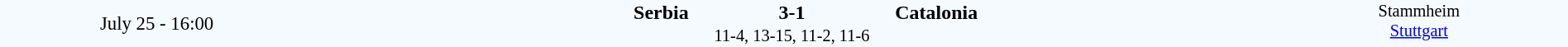<table style="width: 100%; background:#f5faff;" cellspacing="0">
<tr>
<td style=font-size:95% align=center rowspan=3 width=20%>July 25 - 16:00</td>
</tr>
<tr>
<td width=24% align=right><strong>Serbia</strong></td>
<td align=center width=13%><strong>3-1</strong></td>
<td width=24%><strong>Catalonia</strong></td>
<td style=font-size:85% rowspan=3 valign=top align=center>Stammheim<br><a href='#'>Stuttgart</a></td>
</tr>
<tr style=font-size:85%>
<td colspan=3 align=center>11-4, 13-15, 11-2, 11-6</td>
</tr>
</table>
